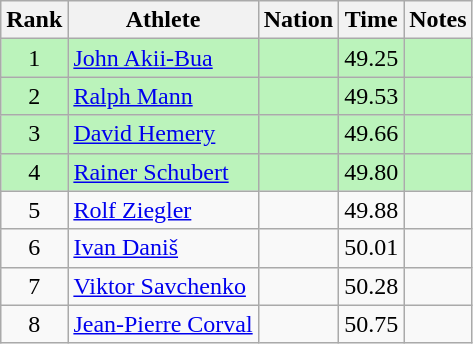<table class="wikitable sortable" style="text-align:center">
<tr>
<th>Rank</th>
<th>Athlete</th>
<th>Nation</th>
<th>Time</th>
<th>Notes</th>
</tr>
<tr bgcolor=bbf3bb>
<td>1</td>
<td align=left><a href='#'>John Akii-Bua</a></td>
<td align=left></td>
<td>49.25</td>
<td></td>
</tr>
<tr bgcolor=bbf3bb>
<td>2</td>
<td align=left><a href='#'>Ralph Mann</a></td>
<td align=left></td>
<td>49.53</td>
<td></td>
</tr>
<tr bgcolor=bbf3bb>
<td>3</td>
<td align=left><a href='#'>David Hemery</a></td>
<td align=left></td>
<td>49.66</td>
<td></td>
</tr>
<tr bgcolor=bbf3bb>
<td>4</td>
<td align=left><a href='#'>Rainer Schubert</a></td>
<td align=left></td>
<td>49.80</td>
<td></td>
</tr>
<tr>
<td>5</td>
<td align=left><a href='#'>Rolf Ziegler</a></td>
<td align=left></td>
<td>49.88</td>
<td></td>
</tr>
<tr>
<td>6</td>
<td align=left><a href='#'>Ivan Daniš</a></td>
<td align=left></td>
<td>50.01</td>
<td></td>
</tr>
<tr>
<td>7</td>
<td align=left><a href='#'>Viktor Savchenko</a></td>
<td align=left></td>
<td>50.28</td>
<td></td>
</tr>
<tr>
<td>8</td>
<td align=left><a href='#'>Jean-Pierre Corval</a></td>
<td align=left></td>
<td>50.75</td>
<td></td>
</tr>
</table>
